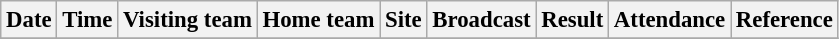<table class="wikitable" style="font-size:95%;">
<tr>
<th>Date</th>
<th>Time</th>
<th>Visiting team</th>
<th>Home team</th>
<th>Site</th>
<th>Broadcast</th>
<th>Result</th>
<th>Attendance</th>
<th class="unsortable">Reference</th>
</tr>
<tr>
</tr>
</table>
